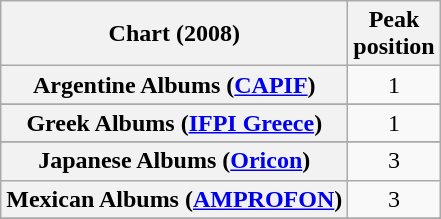<table class="wikitable sortable plainrowheaders" style="text-align:center">
<tr>
<th>Chart (2008)</th>
<th>Peak<br>position</th>
</tr>
<tr>
<th scope="row">Argentine Albums (<a href='#'>CAPIF</a>)</th>
<td>1</td>
</tr>
<tr>
</tr>
<tr>
</tr>
<tr>
</tr>
<tr>
</tr>
<tr>
</tr>
<tr>
</tr>
<tr>
</tr>
<tr>
</tr>
<tr>
</tr>
<tr>
</tr>
<tr>
</tr>
<tr>
<th scope="row">Greek Albums (<a href='#'>IFPI Greece</a>)</th>
<td>1</td>
</tr>
<tr>
</tr>
<tr>
</tr>
<tr>
</tr>
<tr>
<th scope="row">Japanese Albums (<a href='#'>Oricon</a>)</th>
<td>3</td>
</tr>
<tr>
<th scope="row">Mexican Albums (<a href='#'>AMPROFON</a>)</th>
<td>3</td>
</tr>
<tr>
</tr>
<tr>
</tr>
<tr>
</tr>
<tr>
</tr>
<tr>
</tr>
<tr>
</tr>
<tr>
</tr>
<tr>
</tr>
<tr>
</tr>
<tr>
</tr>
<tr>
</tr>
<tr>
</tr>
</table>
